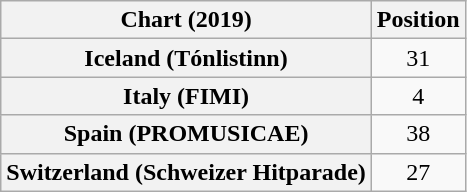<table class="wikitable sortable plainrowheaders" style="text-align:center">
<tr>
<th scope="col">Chart (2019)</th>
<th scope="col">Position</th>
</tr>
<tr>
<th scope="row">Iceland (Tónlistinn)</th>
<td>31</td>
</tr>
<tr>
<th scope="row">Italy (FIMI)</th>
<td>4</td>
</tr>
<tr>
<th scope="row">Spain (PROMUSICAE)</th>
<td>38</td>
</tr>
<tr>
<th scope="row">Switzerland (Schweizer Hitparade)</th>
<td>27</td>
</tr>
</table>
